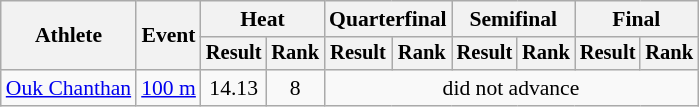<table class=wikitable style="font-size:90%">
<tr>
<th rowspan="2">Athlete</th>
<th rowspan="2">Event</th>
<th colspan="2">Heat</th>
<th colspan="2">Quarterfinal</th>
<th colspan="2">Semifinal</th>
<th colspan="2">Final</th>
</tr>
<tr style="font-size:95%">
<th>Result</th>
<th>Rank</th>
<th>Result</th>
<th>Rank</th>
<th>Result</th>
<th>Rank</th>
<th>Result</th>
<th>Rank</th>
</tr>
<tr align=center>
<td align=left><a href='#'>Ouk Chanthan</a></td>
<td align=left><a href='#'>100 m</a></td>
<td>14.13</td>
<td>8</td>
<td colspan=6>did not advance</td>
</tr>
</table>
